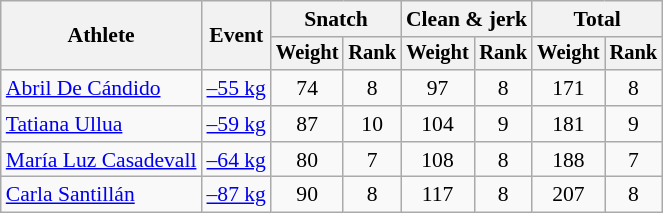<table class="wikitable" style="font-size:90%;text-align:center">
<tr>
<th rowspan=2>Athlete</th>
<th rowspan=2>Event</th>
<th colspan=2>Snatch</th>
<th colspan=2>Clean & jerk</th>
<th colspan=2>Total</th>
</tr>
<tr style=font-size:95%>
<th>Weight</th>
<th>Rank</th>
<th>Weight</th>
<th>Rank</th>
<th>Weight</th>
<th>Rank</th>
</tr>
<tr>
<td style="text-align:left"><a href='#'>Abril De Cándido</a></td>
<td style="text-align:left"><a href='#'>–55 kg</a></td>
<td>74</td>
<td>8</td>
<td>97</td>
<td>8</td>
<td>171</td>
<td>8</td>
</tr>
<tr>
<td style="text-align:left"><a href='#'>Tatiana Ullua</a></td>
<td style="text-align:left"><a href='#'>–59 kg</a></td>
<td>87</td>
<td>10</td>
<td>104</td>
<td>9</td>
<td>181</td>
<td>9</td>
</tr>
<tr>
<td style="text-align:left"><a href='#'>María Luz Casadevall</a></td>
<td style="text-align:left"><a href='#'>–64 kg</a></td>
<td>80</td>
<td>7</td>
<td>108</td>
<td>8</td>
<td>188</td>
<td>7</td>
</tr>
<tr>
<td style="text-align:left"><a href='#'>Carla Santillán</a></td>
<td style="text-align:left"><a href='#'>–87 kg</a></td>
<td>90</td>
<td>8</td>
<td>117</td>
<td>8</td>
<td>207</td>
<td>8</td>
</tr>
</table>
